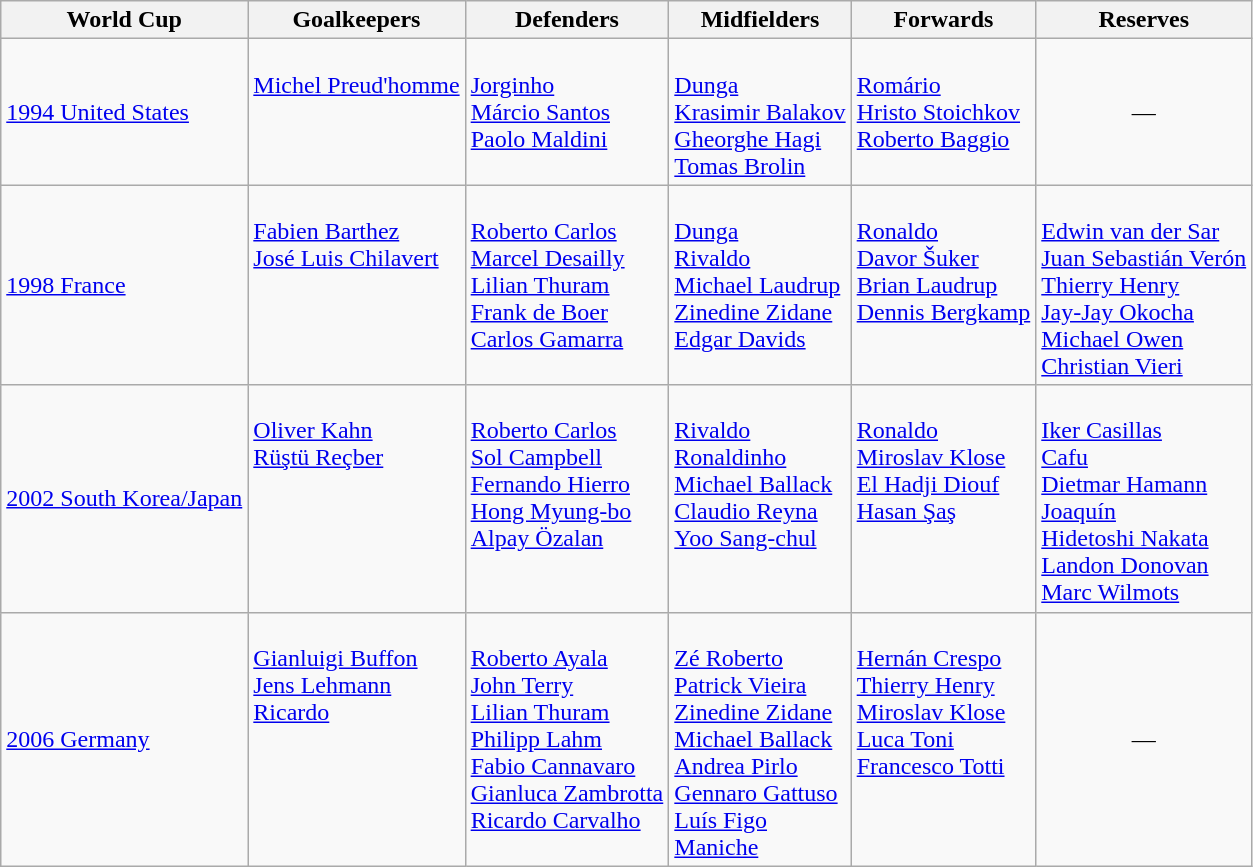<table class="wikitable">
<tr>
<th>World Cup</th>
<th>Goalkeepers</th>
<th>Defenders</th>
<th>Midfielders</th>
<th>Forwards</th>
<th>Reserves</th>
</tr>
<tr>
<td><a href='#'>1994 United States</a></td>
<td valign=top><br> <a href='#'>Michel Preud'homme</a> <br></td>
<td valign=top><br> <a href='#'>Jorginho</a> <br>
 <a href='#'>Márcio Santos</a> <br>
 <a href='#'>Paolo Maldini</a> <br></td>
<td valign=top><br> <a href='#'>Dunga</a> <br>
 <a href='#'>Krasimir Balakov</a> <br>
 <a href='#'>Gheorghe Hagi</a> <br>
 <a href='#'>Tomas Brolin</a></td>
<td valign=top><br> <a href='#'>Romário</a> <br>
 <a href='#'>Hristo Stoichkov</a> <br>
 <a href='#'>Roberto Baggio</a> <br></td>
<td align="center">—</td>
</tr>
<tr>
<td><a href='#'>1998 France</a></td>
<td align=left valign=top><br> <a href='#'>Fabien Barthez</a> <br>
 <a href='#'>José Luis Chilavert</a></td>
<td align=left valign=top><br> <a href='#'>Roberto Carlos</a> <br>
 <a href='#'>Marcel Desailly</a>  <br>
 <a href='#'>Lilian Thuram</a>  <br>
 <a href='#'>Frank de Boer</a>  <br>
 <a href='#'>Carlos Gamarra</a></td>
<td align=left valign=top><br> <a href='#'>Dunga</a>  <br>
 <a href='#'>Rivaldo</a>  <br>
 <a href='#'>Michael Laudrup</a> <br>
 <a href='#'>Zinedine Zidane</a> <br>
 <a href='#'>Edgar Davids</a></td>
<td align=left valign=top><br> <a href='#'>Ronaldo</a> <br>
 <a href='#'>Davor Šuker</a>  <br>
 <a href='#'>Brian Laudrup</a>  <br>
 <a href='#'>Dennis Bergkamp</a></td>
<td align=left valign="top"><br> <a href='#'>Edwin van der Sar</a><br> <a href='#'>Juan Sebastián Verón</a><br> <a href='#'>Thierry Henry</a><br> <a href='#'>Jay-Jay Okocha</a><br> <a href='#'>Michael Owen</a><br> <a href='#'>Christian Vieri</a></td>
</tr>
<tr>
<td><a href='#'>2002 South Korea/Japan</a></td>
<td align=left valign=top><br> <a href='#'>Oliver Kahn</a> <br>
 <a href='#'>Rüştü Reçber</a></td>
<td align=left valign=top><br> <a href='#'>Roberto Carlos</a> <br>
 <a href='#'>Sol Campbell</a>  <br>
 <a href='#'>Fernando Hierro</a>  <br>
 <a href='#'>Hong Myung-bo</a>  <br>
 <a href='#'>Alpay Özalan</a></td>
<td align=left valign=top><br> <a href='#'>Rivaldo</a>  <br>
 <a href='#'>Ronaldinho</a>  <br>
 <a href='#'>Michael Ballack</a> <br>
 <a href='#'>Claudio Reyna</a>  <br>
 <a href='#'>Yoo Sang-chul</a></td>
<td align=left valign=top><br> <a href='#'>Ronaldo</a> <br>
 <a href='#'>Miroslav Klose</a>  <br>
 <a href='#'>El Hadji Diouf</a>  <br>
 <a href='#'>Hasan Şaş</a></td>
<td align=left valign=top><br> <a href='#'>Iker Casillas</a><br> <a href='#'>Cafu</a><br> <a href='#'>Dietmar Hamann</a><br> <a href='#'>Joaquín</a><br> <a href='#'>Hidetoshi Nakata</a><br> <a href='#'>Landon Donovan</a><br> <a href='#'>Marc Wilmots</a></td>
</tr>
<tr>
<td><a href='#'>2006 Germany</a></td>
<td align=left valign=top><br> <a href='#'>Gianluigi Buffon</a> <br>
 <a href='#'>Jens Lehmann</a>  <br>
 <a href='#'>Ricardo</a></td>
<td align=left valign=top><br> <a href='#'>Roberto Ayala</a> <br>
 <a href='#'>John Terry</a>  <br>
 <a href='#'>Lilian Thuram</a>  <br>
 <a href='#'>Philipp Lahm</a>  <br>
 <a href='#'>Fabio Cannavaro</a>  <br>
 <a href='#'>Gianluca Zambrotta</a>  <br>
 <a href='#'>Ricardo Carvalho</a></td>
<td align=left valign=top><br> <a href='#'>Zé Roberto</a>  <br>
 <a href='#'>Patrick Vieira</a>  <br>
 <a href='#'>Zinedine Zidane</a>  <br>
 <a href='#'>Michael Ballack</a>  <br>
 <a href='#'>Andrea Pirlo</a>  <br>
 <a href='#'>Gennaro Gattuso</a>  <br>
 <a href='#'>Luís Figo</a>  <br>
 <a href='#'>Maniche</a></td>
<td align=left valign="top"><br> <a href='#'>Hernán Crespo</a> <br>
 <a href='#'>Thierry Henry</a>  <br>
 <a href='#'>Miroslav Klose</a>  <br>
 <a href='#'>Luca Toni</a> <br>
 <a href='#'>Francesco Totti</a></td>
<td align="center">—</td>
</tr>
</table>
